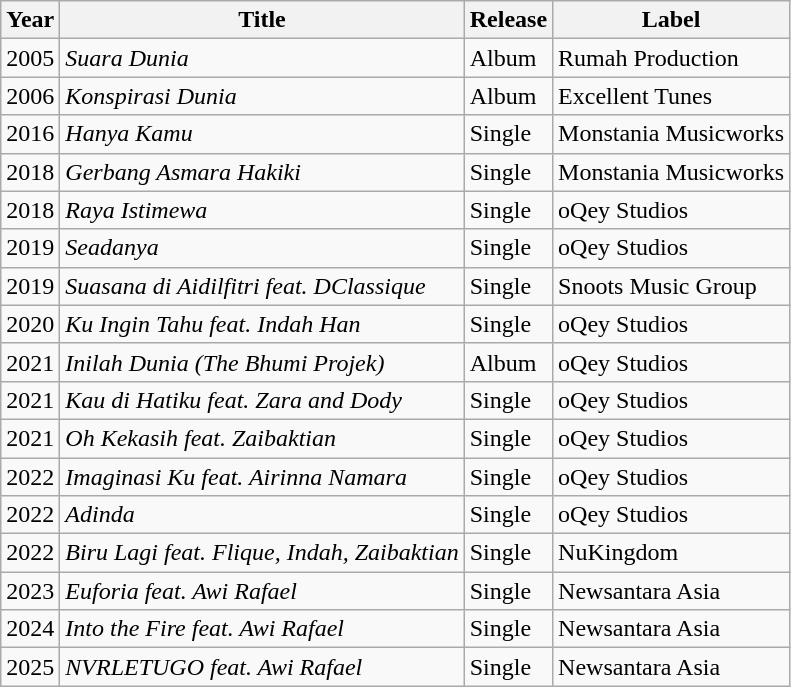<table class="wikitable">
<tr>
<th>Year</th>
<th>Title</th>
<th>Release</th>
<th>Label</th>
</tr>
<tr>
<td>2005</td>
<td><em>Suara Dunia</em> </td>
<td>Album</td>
<td>Rumah Production</td>
</tr>
<tr>
<td>2006</td>
<td><em>Konspirasi Dunia</em> </td>
<td>Album</td>
<td>Excellent Tunes</td>
</tr>
<tr>
<td>2016</td>
<td><em>Hanya Kamu</em> </td>
<td>Single</td>
<td>Monstania Musicworks</td>
</tr>
<tr>
<td>2018</td>
<td><em>Gerbang Asmara Hakiki</em> </td>
<td>Single</td>
<td>Monstania Musicworks</td>
</tr>
<tr>
<td>2018</td>
<td><em>Raya Istimewa</em> </td>
<td>Single</td>
<td>oQey Studios</td>
</tr>
<tr>
<td>2019</td>
<td><em>Seadanya</em> </td>
<td>Single</td>
<td>oQey Studios</td>
</tr>
<tr>
<td>2019</td>
<td><em>Suasana di Aidilfitri feat. DClassique</em></td>
<td>Single</td>
<td>Snoots Music Group</td>
</tr>
<tr>
<td>2020</td>
<td><em>Ku Ingin Tahu feat. Indah Han</em> </td>
<td>Single</td>
<td>oQey Studios</td>
</tr>
<tr>
<td>2021</td>
<td><em>Inilah Dunia (The Bhumi Projek)</em> </td>
<td>Album</td>
<td>oQey Studios</td>
</tr>
<tr>
<td>2021</td>
<td><em>Kau di Hatiku feat. Zara and Dody</em> </td>
<td>Single</td>
<td>oQey Studios</td>
</tr>
<tr>
<td>2021</td>
<td><em>Oh Kekasih feat. Zaibaktian</em> </td>
<td>Single</td>
<td>oQey Studios</td>
</tr>
<tr>
<td>2022</td>
<td><em>Imaginasi Ku feat. Airinna Namara</em> </td>
<td>Single</td>
<td>oQey Studios</td>
</tr>
<tr>
<td>2022</td>
<td><em>Adinda</em> </td>
<td>Single</td>
<td>oQey Studios</td>
</tr>
<tr>
<td>2022</td>
<td><em>Biru Lagi feat. Flique, Indah, Zaibaktian</em></td>
<td>Single</td>
<td>NuKingdom</td>
</tr>
<tr>
<td>2023</td>
<td><em>Euforia feat. Awi Rafael</em></td>
<td>Single</td>
<td>Newsantara Asia</td>
</tr>
<tr>
<td>2024</td>
<td><em>Into the Fire feat. Awi Rafael</em> </td>
<td>Single</td>
<td>Newsantara Asia</td>
</tr>
<tr>
<td>2025</td>
<td><em>NVRLETUGO feat. Awi Rafael</em></td>
<td>Single</td>
<td>Newsantara Asia</td>
</tr>
</table>
